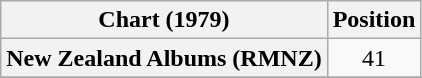<table class="wikitable plainrowheaders" style="text-align:center">
<tr>
<th scope="col">Chart (1979)</th>
<th scope="col">Position</th>
</tr>
<tr>
<th scope="row">New Zealand Albums (RMNZ)</th>
<td>41</td>
</tr>
<tr>
</tr>
</table>
